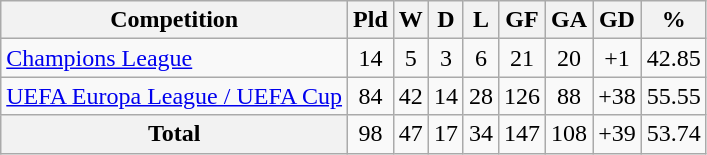<table class="wikitable sortable" style="text-align:center">
<tr>
<th>Competition</th>
<th>Pld</th>
<th>W</th>
<th>D</th>
<th>L</th>
<th>GF</th>
<th>GA</th>
<th>GD</th>
<th>%</th>
</tr>
<tr>
<td align=left><a href='#'>Champions League</a></td>
<td>14</td>
<td>5</td>
<td>3</td>
<td>6</td>
<td>21</td>
<td>20</td>
<td>+1</td>
<td>42.85</td>
</tr>
<tr>
<td align=left><a href='#'>UEFA Europa League / UEFA Cup</a></td>
<td>84</td>
<td>42</td>
<td>14</td>
<td>28</td>
<td>126</td>
<td>88</td>
<td>+38</td>
<td>55.55</td>
</tr>
<tr>
<th>Total</th>
<td>98</td>
<td>47</td>
<td>17</td>
<td>34</td>
<td>147</td>
<td>108</td>
<td>+39</td>
<td>53.74</td>
</tr>
</table>
